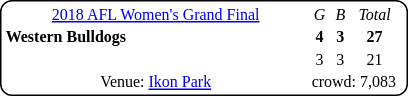<table style="margin-right:4px; margin-top:8px; float:right; border:1px #000 solid; border-radius:8px; background:#fff; font-family:Verdana; font-size:8pt; text-align:center;">
<tr>
<td width=200><a href='#'>2018 AFL Women's Grand Final</a></td>
<td><em>G</em></td>
<td><em>B</em></td>
<td><em>Total</em></td>
</tr>
<tr>
<td style="text-align:left"><strong>Western Bulldogs</strong></td>
<td><strong>4</strong></td>
<td><strong>3</strong></td>
<td><strong>27</strong></td>
</tr>
<tr>
<td style="text-align:left"></td>
<td>3</td>
<td>3</td>
<td>21</td>
</tr>
<tr>
<td>Venue: <a href='#'>Ikon Park</a></td>
<td colspan=3>crowd: 7,083</td>
<td colspan=3></td>
</tr>
</table>
